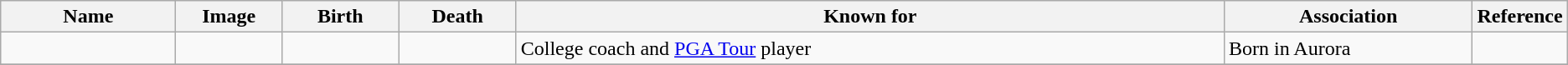<table class="wikitable sortable">
<tr>
<th scope="col" width="140">Name</th>
<th scope="col" width="80" class="unsortable">Image</th>
<th scope="col" width="90">Birth</th>
<th scope="col" width="90">Death</th>
<th scope="col" width="600" class="unsortable">Known for</th>
<th scope="col" width="200" class="unsortable">Association</th>
<th scope="col" width="30" class="unsortable">Reference</th>
</tr>
<tr>
<td></td>
<td></td>
<td align=right></td>
<td align=right></td>
<td>College coach and <a href='#'>PGA Tour</a> player</td>
<td>Born in Aurora</td>
<td align="center"></td>
</tr>
<tr>
</tr>
</table>
